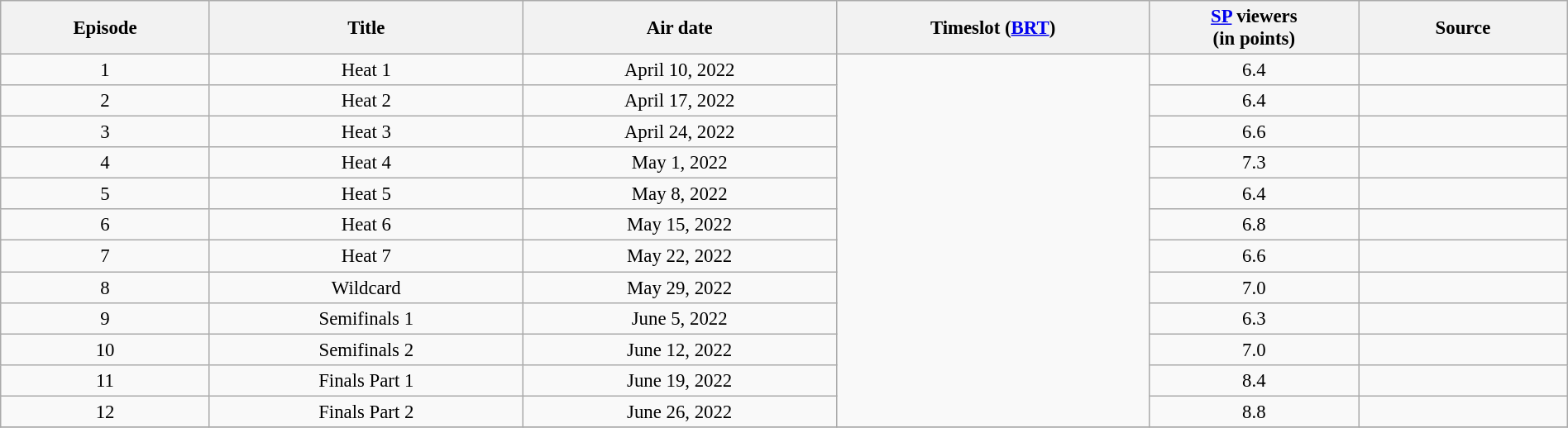<table class="wikitable sortable" style="text-align:center; font-size:95%; width: 100%">
<tr>
<th width="05.0%">Episode</th>
<th width="07.5%">Title</th>
<th width="07.5%">Air date</th>
<th width="07.5%">Timeslot (<a href='#'>BRT</a>)</th>
<th width="05.0%"><a href='#'>SP</a> viewers<br>(in points)</th>
<th width="05.0%">Source</th>
</tr>
<tr>
<td>1</td>
<td>Heat 1</td>
<td>April 10, 2022</td>
<td rowspan=12></td>
<td>6.4</td>
<td></td>
</tr>
<tr>
<td>2</td>
<td>Heat 2</td>
<td>April 17, 2022</td>
<td>6.4</td>
<td></td>
</tr>
<tr>
<td>3</td>
<td>Heat 3</td>
<td>April 24, 2022</td>
<td>6.6</td>
<td></td>
</tr>
<tr>
<td>4</td>
<td>Heat 4</td>
<td>May 1, 2022</td>
<td>7.3</td>
<td></td>
</tr>
<tr>
<td>5</td>
<td>Heat 5</td>
<td>May 8, 2022</td>
<td>6.4</td>
<td></td>
</tr>
<tr>
<td>6</td>
<td>Heat 6</td>
<td>May 15, 2022</td>
<td>6.8</td>
<td></td>
</tr>
<tr>
<td>7</td>
<td>Heat 7</td>
<td>May 22, 2022</td>
<td>6.6</td>
<td></td>
</tr>
<tr>
<td>8</td>
<td>Wildcard</td>
<td>May 29, 2022</td>
<td>7.0</td>
<td></td>
</tr>
<tr>
<td>9</td>
<td>Semifinals 1</td>
<td>June 5, 2022</td>
<td>6.3</td>
<td></td>
</tr>
<tr>
<td>10</td>
<td>Semifinals 2</td>
<td>June 12, 2022</td>
<td>7.0</td>
<td></td>
</tr>
<tr>
<td>11</td>
<td>Finals Part 1</td>
<td>June 19, 2022</td>
<td>8.4</td>
<td></td>
</tr>
<tr>
<td>12</td>
<td>Finals Part 2</td>
<td>June 26, 2022</td>
<td>8.8</td>
<td></td>
</tr>
<tr>
</tr>
</table>
